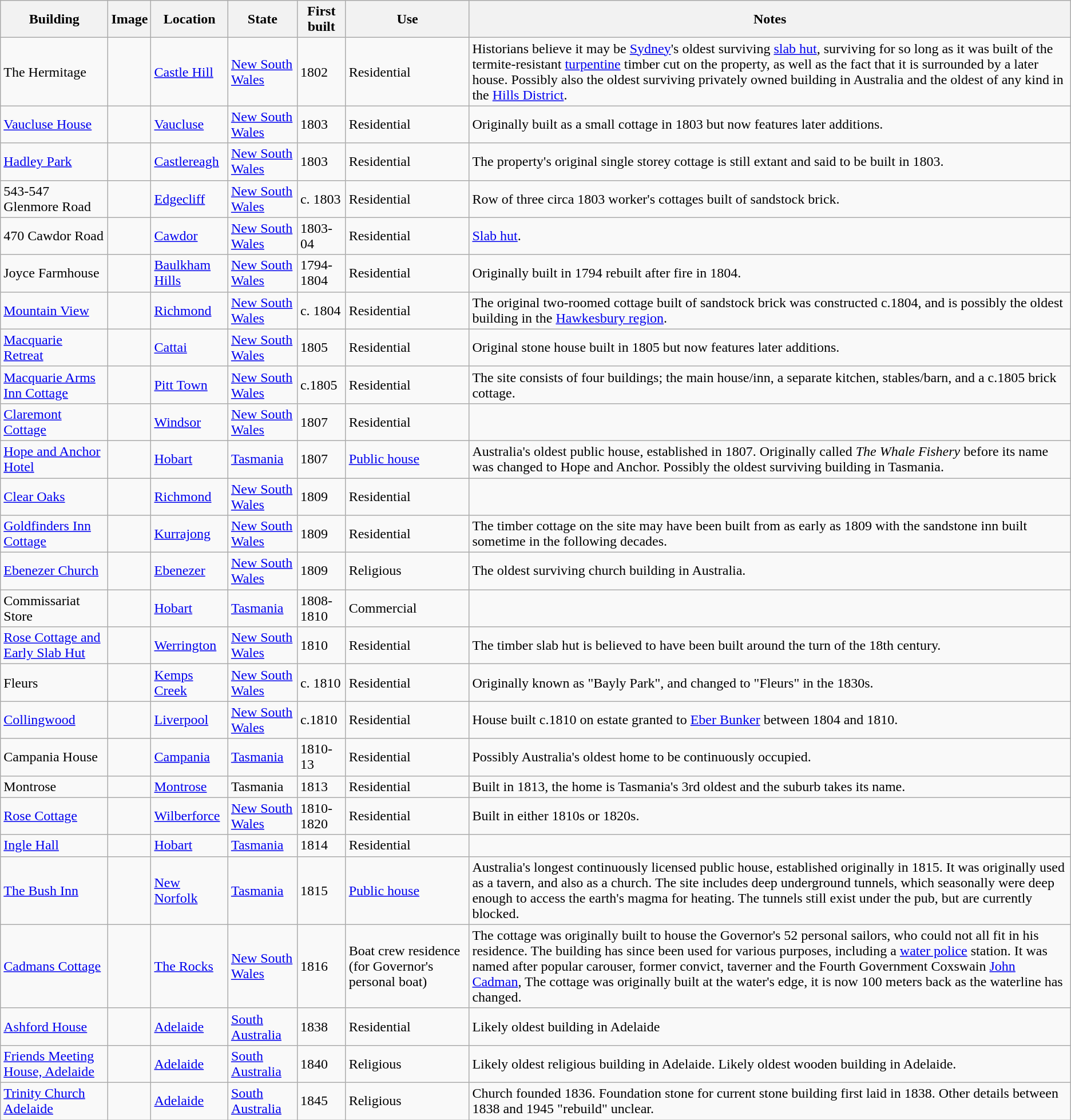<table class="wikitable sortable">
<tr>
<th>Building</th>
<th class="unsortable" scope="col">Image</th>
<th>Location</th>
<th>State</th>
<th>First built</th>
<th>Use</th>
<th class="unsortable" scope="col">Notes</th>
</tr>
<tr>
<td>The Hermitage</td>
<td></td>
<td><a href='#'>Castle Hill</a></td>
<td><a href='#'>New South Wales</a></td>
<td>1802 </td>
<td>Residential</td>
<td>Historians believe it may be <a href='#'>Sydney</a>'s oldest surviving <a href='#'>slab hut</a>, surviving for so long as it was built of the termite-resistant <a href='#'>turpentine</a> timber cut on the property, as well as the fact that it is surrounded by a later house. Possibly also the oldest surviving privately owned building in Australia and the oldest of any kind in the <a href='#'>Hills District</a>.</td>
</tr>
<tr>
<td><a href='#'>Vaucluse House</a></td>
<td></td>
<td><a href='#'>Vaucluse</a></td>
<td><a href='#'>New South Wales</a></td>
<td>1803 </td>
<td>Residential</td>
<td>Originally built as a small cottage in 1803 but now features later additions.</td>
</tr>
<tr>
<td><a href='#'>Hadley Park</a></td>
<td></td>
<td><a href='#'>Castlereagh</a></td>
<td><a href='#'>New South Wales</a></td>
<td>1803 </td>
<td>Residential</td>
<td>The property's original single storey cottage is still extant and said to be built in 1803.</td>
</tr>
<tr>
<td>543-547 Glenmore Road</td>
<td></td>
<td><a href='#'>Edgecliff</a></td>
<td><a href='#'>New South Wales</a></td>
<td>c. 1803 </td>
<td>Residential</td>
<td>Row of three circa 1803 worker's cottages built of sandstock brick.</td>
</tr>
<tr>
<td>470 Cawdor Road</td>
<td></td>
<td><a href='#'>Cawdor</a></td>
<td><a href='#'>New South Wales</a></td>
<td>1803-04 </td>
<td>Residential</td>
<td><a href='#'>Slab hut</a>.</td>
</tr>
<tr>
<td>Joyce Farmhouse</td>
<td></td>
<td><a href='#'>Baulkham Hills</a></td>
<td><a href='#'>New South Wales</a></td>
<td>1794-1804 </td>
<td>Residential</td>
<td>Originally built in 1794 rebuilt after fire in 1804.</td>
</tr>
<tr>
<td><a href='#'>Mountain View</a></td>
<td></td>
<td><a href='#'>Richmond</a></td>
<td><a href='#'>New South Wales</a></td>
<td>c. 1804 </td>
<td>Residential</td>
<td>The original two-roomed cottage built of sandstock brick was constructed c.1804, and is possibly the oldest building in the <a href='#'>Hawkesbury region</a>.</td>
</tr>
<tr>
<td><a href='#'>Macquarie Retreat</a></td>
<td></td>
<td><a href='#'>Cattai</a></td>
<td><a href='#'>New South Wales</a></td>
<td>1805 </td>
<td>Residential</td>
<td>Original stone house built in 1805 but now features later additions.</td>
</tr>
<tr>
<td><a href='#'>Macquarie Arms Inn Cottage</a></td>
<td></td>
<td><a href='#'>Pitt Town</a></td>
<td><a href='#'>New South Wales</a></td>
<td>c.1805</td>
<td>Residential</td>
<td>The site consists of four buildings; the main house/inn, a separate kitchen, stables/barn, and a c.1805 brick cottage.</td>
</tr>
<tr>
<td><a href='#'>Claremont Cottage</a></td>
<td></td>
<td><a href='#'>Windsor</a></td>
<td><a href='#'>New South Wales</a></td>
<td>1807 </td>
<td>Residential</td>
<td></td>
</tr>
<tr>
<td><a href='#'>Hope and Anchor Hotel</a></td>
<td></td>
<td><a href='#'>Hobart</a></td>
<td><a href='#'>Tasmania</a></td>
<td>1807 </td>
<td><a href='#'>Public house</a></td>
<td>Australia's oldest public house, established in 1807. Originally called <em>The Whale Fishery</em> before its name was changed to Hope and Anchor. Possibly the oldest surviving building in Tasmania.</td>
</tr>
<tr>
<td><a href='#'>Clear Oaks</a></td>
<td></td>
<td><a href='#'>Richmond</a></td>
<td><a href='#'>New South Wales</a></td>
<td>1809 </td>
<td>Residential</td>
<td></td>
</tr>
<tr>
<td><a href='#'>Goldfinders Inn Cottage</a></td>
<td></td>
<td><a href='#'>Kurrajong</a></td>
<td><a href='#'>New South Wales</a></td>
<td>1809 </td>
<td>Residential</td>
<td>The timber cottage on the site may have been built from as early as 1809 with the sandstone inn built sometime in the following decades.</td>
</tr>
<tr>
<td><a href='#'>Ebenezer Church</a></td>
<td></td>
<td><a href='#'>Ebenezer</a></td>
<td><a href='#'>New South Wales</a></td>
<td>1809 </td>
<td>Religious</td>
<td>The oldest surviving church building in Australia.</td>
</tr>
<tr>
<td>Commissariat Store</td>
<td></td>
<td><a href='#'>Hobart</a></td>
<td><a href='#'>Tasmania</a></td>
<td>1808-1810 </td>
<td>Commercial</td>
<td></td>
</tr>
<tr>
<td><a href='#'>Rose Cottage and Early Slab Hut</a></td>
<td></td>
<td><a href='#'>Werrington</a></td>
<td><a href='#'>New South Wales</a></td>
<td>1810</td>
<td>Residential</td>
<td>The timber slab hut is believed to have been built around the turn of the 18th century.</td>
</tr>
<tr>
<td>Fleurs</td>
<td></td>
<td><a href='#'>Kemps Creek</a></td>
<td><a href='#'>New South Wales</a></td>
<td>c. 1810 </td>
<td>Residential</td>
<td>Originally known as "Bayly Park", and changed to "Fleurs" in the 1830s.</td>
</tr>
<tr>
<td><a href='#'>Collingwood</a></td>
<td></td>
<td><a href='#'>Liverpool</a></td>
<td><a href='#'>New South Wales</a></td>
<td>c.1810</td>
<td>Residential</td>
<td>House built c.1810 on estate granted to <a href='#'>Eber Bunker</a> between 1804 and 1810.</td>
</tr>
<tr>
<td>Campania House</td>
<td></td>
<td><a href='#'>Campania</a></td>
<td><a href='#'>Tasmania</a></td>
<td>1810-13 </td>
<td>Residential</td>
<td>Possibly Australia's oldest home to be continuously occupied.</td>
</tr>
<tr>
<td>Montrose</td>
<td></td>
<td><a href='#'>Montrose</a></td>
<td>Tasmania</td>
<td>1813</td>
<td>Residential</td>
<td>Built in 1813, the home is Tasmania's 3rd oldest and the suburb takes its name.</td>
</tr>
<tr>
<td><a href='#'>Rose Cottage</a></td>
<td></td>
<td><a href='#'>Wilberforce</a></td>
<td><a href='#'>New South Wales</a></td>
<td>1810-1820</td>
<td>Residential</td>
<td>Built in either 1810s or 1820s.</td>
</tr>
<tr>
<td><a href='#'>Ingle Hall</a></td>
<td></td>
<td><a href='#'>Hobart</a></td>
<td><a href='#'>Tasmania</a></td>
<td>1814 </td>
<td>Residential</td>
<td></td>
</tr>
<tr>
<td><a href='#'>The Bush Inn</a></td>
<td></td>
<td><a href='#'>New Norfolk</a></td>
<td><a href='#'>Tasmania</a></td>
<td>1815</td>
<td><a href='#'>Public house</a></td>
<td>Australia's longest continuously licensed public house, established originally in 1815. It was originally used as a tavern, and also as a church. The site includes deep underground tunnels, which seasonally were deep enough to access the earth's magma for heating. The tunnels still exist under the pub, but are currently blocked.</td>
</tr>
<tr>
<td><a href='#'>Cadmans Cottage</a></td>
<td></td>
<td><a href='#'>The Rocks</a></td>
<td><a href='#'>New South Wales</a></td>
<td>1816</td>
<td>Boat crew residence (for Governor's personal boat)</td>
<td>The cottage was originally built to house the Governor's 52 personal sailors, who could not all fit in his residence. The building has since been used for various purposes, including a <a href='#'>water police</a> station. It was named after popular carouser, former convict, taverner and the Fourth Government Coxswain <a href='#'>John Cadman</a>, The cottage was originally built at the water's edge, it is now 100 meters back as the waterline has changed.</td>
</tr>
<tr>
<td><a href='#'>Ashford House</a></td>
<td></td>
<td><a href='#'>Adelaide</a></td>
<td><a href='#'>South Australia</a></td>
<td>1838</td>
<td>Residential</td>
<td>Likely oldest building in Adelaide</td>
</tr>
<tr>
<td><a href='#'>Friends Meeting House, Adelaide</a></td>
<td></td>
<td><a href='#'>Adelaide</a></td>
<td><a href='#'>South Australia</a></td>
<td>1840</td>
<td>Religious</td>
<td>Likely oldest religious building in Adelaide. Likely oldest wooden building in Adelaide.</td>
</tr>
<tr>
<td><a href='#'>Trinity Church Adelaide</a></td>
<td></td>
<td><a href='#'>Adelaide</a></td>
<td><a href='#'>South Australia</a></td>
<td>1845</td>
<td>Religious</td>
<td>Church founded 1836. Foundation stone for current stone building first laid in 1838. Other details between 1838 and 1945 "rebuild" unclear.</td>
</tr>
</table>
